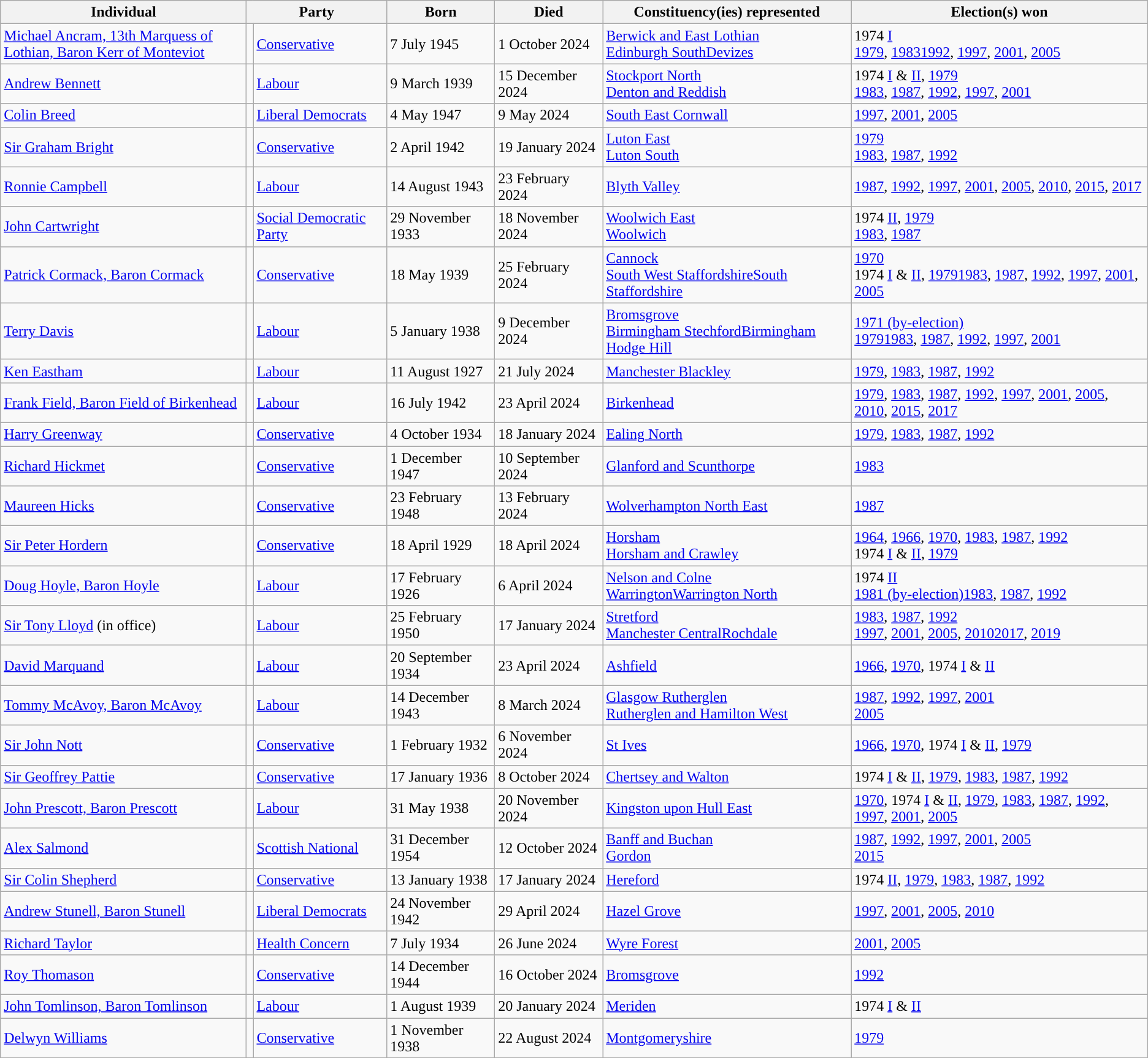<table class="wikitable sortable">
<tr>
<th width="260px">Individual</th>
<th colspan="2">Party</th>
<th>Born</th>
<th>Died</th>
<th>Constituency(ies) represented</th>
<th>Election(s) won</th>
</tr>
<tr>
<td><a href='#'>Michael Ancram, 13th Marquess of Lothian, Baron Kerr of Monteviot</a></td>
<td style="background-color: "></td>
<td><a href='#'>Conservative</a></td>
<td>7 July 1945</td>
<td>1 October 2024</td>
<td><a href='#'>Berwick and East Lothian</a><br><a href='#'>Edinburgh South</a><a href='#'>Devizes</a></td>
<td>1974 <a href='#'>I</a><br><a href='#'>1979</a>, <a href='#'>1983</a><a href='#'>1992</a>, <a href='#'>1997</a>, <a href='#'>2001</a>, <a href='#'>2005</a></td>
</tr>
<tr>
<td><a href='#'>Andrew Bennett</a></td>
<td style="background-color: "></td>
<td><a href='#'>Labour</a></td>
<td>9 March 1939</td>
<td>15 December 2024</td>
<td><a href='#'>Stockport North</a><br><a href='#'>Denton and Reddish</a></td>
<td>1974 <a href='#'>I</a> & <a href='#'>II</a>, <a href='#'>1979</a><br><a href='#'>1983</a>, <a href='#'>1987</a>, <a href='#'>1992</a>, <a href='#'>1997</a>, <a href='#'>2001</a></td>
</tr>
<tr>
<td><a href='#'>Colin Breed</a></td>
<td style="background-color: "></td>
<td><a href='#'>Liberal Democrats</a></td>
<td>4 May 1947</td>
<td>9 May 2024</td>
<td><a href='#'>South East Cornwall</a></td>
<td><a href='#'>1997</a>, <a href='#'>2001</a>, <a href='#'>2005</a></td>
</tr>
<tr>
<td><a href='#'>Sir Graham Bright</a></td>
<td style="background-color: "></td>
<td><a href='#'>Conservative</a></td>
<td>2 April 1942</td>
<td>19 January 2024</td>
<td><a href='#'>Luton East</a><br><a href='#'>Luton South</a></td>
<td><a href='#'>1979</a><br><a href='#'>1983</a>, <a href='#'>1987</a>, <a href='#'>1992</a></td>
</tr>
<tr>
<td><a href='#'>Ronnie Campbell</a></td>
<td style="background-color: "></td>
<td><a href='#'>Labour</a></td>
<td>14 August 1943</td>
<td>23 February 2024</td>
<td><a href='#'>Blyth Valley</a></td>
<td><a href='#'>1987</a>, <a href='#'>1992</a>, <a href='#'>1997</a>, <a href='#'>2001</a>, <a href='#'>2005</a>, <a href='#'>2010</a>, <a href='#'>2015</a>, <a href='#'>2017</a></td>
</tr>
<tr>
<td><a href='#'>John Cartwright</a></td>
<td style="background-color: "></td>
<td><a href='#'>Social Democratic Party</a></td>
<td>29 November 1933</td>
<td>18 November 2024</td>
<td><a href='#'>Woolwich East</a><br><a href='#'>Woolwich</a></td>
<td>1974 <a href='#'>II</a>, <a href='#'>1979</a><br><a href='#'>1983</a>, <a href='#'>1987</a></td>
</tr>
<tr>
<td><a href='#'>Patrick Cormack, Baron Cormack</a></td>
<td style="background-color: "></td>
<td><a href='#'>Conservative</a></td>
<td>18 May 1939</td>
<td>25 February 2024</td>
<td><a href='#'>Cannock</a><br><a href='#'>South West Staffordshire</a><a href='#'>South Staffordshire</a></td>
<td><a href='#'>1970</a><br>1974 <a href='#'>I</a> & <a href='#'>II</a>, <a href='#'>1979</a><a href='#'>1983</a>, <a href='#'>1987</a>, <a href='#'>1992</a>, <a href='#'>1997</a>, <a href='#'>2001</a>, <a href='#'>2005</a></td>
</tr>
<tr>
<td><a href='#'>Terry Davis</a></td>
<td style="background-color: "></td>
<td><a href='#'>Labour</a></td>
<td>5 January 1938</td>
<td>9 December 2024</td>
<td><a href='#'>Bromsgrove</a><br><a href='#'>Birmingham Stechford</a><a href='#'>Birmingham Hodge Hill</a></td>
<td><a href='#'>1971 (by-election)</a><br><a href='#'>1979</a><a href='#'>1983</a>, <a href='#'>1987</a>, <a href='#'>1992</a>, <a href='#'>1997</a>, <a href='#'>2001</a></td>
</tr>
<tr>
<td><a href='#'>Ken Eastham</a></td>
<td style="background-color: "></td>
<td><a href='#'>Labour</a></td>
<td>11 August 1927</td>
<td>21 July 2024</td>
<td><a href='#'>Manchester Blackley</a></td>
<td><a href='#'>1979</a>, <a href='#'>1983</a>, <a href='#'>1987</a>, <a href='#'>1992</a></td>
</tr>
<tr>
<td><a href='#'>Frank Field, Baron Field of Birkenhead</a></td>
<td style="background-color: "></td>
<td><a href='#'>Labour</a></td>
<td>16 July 1942</td>
<td>23 April 2024</td>
<td><a href='#'>Birkenhead</a></td>
<td><a href='#'>1979</a>, <a href='#'>1983</a>, <a href='#'>1987</a>, <a href='#'>1992</a>, <a href='#'>1997</a>, <a href='#'>2001</a>, <a href='#'>2005</a>, <a href='#'>2010</a>, <a href='#'>2015</a>, <a href='#'>2017</a></td>
</tr>
<tr>
<td><a href='#'>Harry Greenway</a></td>
<td style="background-color: "></td>
<td><a href='#'>Conservative</a></td>
<td>4 October 1934</td>
<td>18 January 2024</td>
<td><a href='#'>Ealing North</a></td>
<td><a href='#'>1979</a>, <a href='#'>1983</a>, <a href='#'>1987</a>, <a href='#'>1992</a></td>
</tr>
<tr>
<td><a href='#'>Richard Hickmet</a></td>
<td style="background-color: "></td>
<td><a href='#'>Conservative</a></td>
<td>1 December 1947</td>
<td>10 September 2024</td>
<td><a href='#'>Glanford and Scunthorpe</a></td>
<td><a href='#'>1983</a></td>
</tr>
<tr>
<td><a href='#'>Maureen Hicks</a></td>
<td style="background-color: "></td>
<td><a href='#'>Conservative</a></td>
<td>23 February 1948</td>
<td>13 February 2024</td>
<td><a href='#'>Wolverhampton North East</a></td>
<td><a href='#'>1987</a></td>
</tr>
<tr>
<td><a href='#'>Sir Peter Hordern</a></td>
<td style="background-color: "></td>
<td><a href='#'>Conservative</a></td>
<td>18 April 1929</td>
<td>18 April 2024</td>
<td><a href='#'>Horsham</a><br><a href='#'>Horsham and Crawley</a></td>
<td><a href='#'>1964</a>, <a href='#'>1966</a>, <a href='#'>1970</a>, <a href='#'>1983</a>, <a href='#'>1987</a>, <a href='#'>1992</a><br>1974 <a href='#'>I</a> & <a href='#'>II</a>, <a href='#'>1979</a></td>
</tr>
<tr>
<td><a href='#'>Doug Hoyle, Baron Hoyle</a></td>
<td style="background-color: "></td>
<td><a href='#'>Labour</a></td>
<td>17 February 1926</td>
<td>6 April 2024</td>
<td><a href='#'>Nelson and Colne</a><br><a href='#'>Warrington</a><a href='#'>Warrington North</a></td>
<td>1974 <a href='#'>II</a><br><a href='#'>1981 (by-election)</a><a href='#'>1983</a>, <a href='#'>1987</a>, <a href='#'>1992</a></td>
</tr>
<tr>
<td><a href='#'>Sir Tony Lloyd</a> (in office)</td>
<td style="background-color: "></td>
<td><a href='#'>Labour</a></td>
<td>25 February 1950</td>
<td>17 January 2024</td>
<td><a href='#'>Stretford</a><br><a href='#'>Manchester Central</a><a href='#'>Rochdale</a></td>
<td><a href='#'>1983</a>, <a href='#'>1987</a>, <a href='#'>1992</a><br><a href='#'>1997</a>, <a href='#'>2001</a>, <a href='#'>2005</a>, <a href='#'>2010</a><a href='#'>2017</a>, <a href='#'>2019</a></td>
</tr>
<tr>
<td><a href='#'>David Marquand</a></td>
<td style="background-color: "></td>
<td><a href='#'>Labour</a></td>
<td>20 September 1934</td>
<td>23 April 2024</td>
<td><a href='#'>Ashfield</a></td>
<td><a href='#'>1966</a>, <a href='#'>1970</a>, 1974 <a href='#'>I</a> & <a href='#'>II</a></td>
</tr>
<tr>
<td><a href='#'>Tommy McAvoy, Baron McAvoy</a></td>
<td style="background-color: "></td>
<td><a href='#'>Labour</a></td>
<td>14 December 1943</td>
<td>8 March 2024</td>
<td><a href='#'>Glasgow Rutherglen</a><br><a href='#'>Rutherglen and Hamilton West</a></td>
<td><a href='#'>1987</a>, <a href='#'>1992</a>, <a href='#'>1997</a>, <a href='#'>2001</a><br><a href='#'>2005</a></td>
</tr>
<tr>
<td><a href='#'>Sir John Nott</a></td>
<td style="background-color: "></td>
<td><a href='#'>Conservative</a></td>
<td>1 February 1932</td>
<td>6 November 2024</td>
<td><a href='#'>St Ives</a></td>
<td><a href='#'>1966</a>, <a href='#'>1970</a>, 1974 <a href='#'>I</a> & <a href='#'>II</a>, <a href='#'>1979</a></td>
</tr>
<tr>
<td><a href='#'>Sir Geoffrey Pattie</a></td>
<td style="background-color: "></td>
<td><a href='#'>Conservative</a></td>
<td>17 January 1936</td>
<td>8 October 2024</td>
<td><a href='#'>Chertsey and Walton</a></td>
<td>1974 <a href='#'>I</a> & <a href='#'>II</a>, <a href='#'>1979</a>, <a href='#'>1983</a>, <a href='#'>1987</a>, <a href='#'>1992</a></td>
</tr>
<tr>
<td><a href='#'>John Prescott, Baron Prescott</a></td>
<td style="background-color: "></td>
<td><a href='#'>Labour</a></td>
<td>31 May 1938</td>
<td>20 November 2024</td>
<td><a href='#'>Kingston upon Hull East</a></td>
<td><a href='#'>1970</a>, 1974 <a href='#'>I</a> & <a href='#'>II</a>, <a href='#'>1979</a>, <a href='#'>1983</a>, <a href='#'>1987</a>, <a href='#'>1992</a>, <a href='#'>1997</a>, <a href='#'>2001</a>, <a href='#'>2005</a></td>
</tr>
<tr>
<td><a href='#'>Alex Salmond</a></td>
<td style="background-color: "></td>
<td><a href='#'>Scottish National</a></td>
<td>31 December 1954</td>
<td>12 October 2024</td>
<td><a href='#'>Banff and Buchan</a><br><a href='#'>Gordon</a></td>
<td><a href='#'>1987</a>, <a href='#'>1992</a>, <a href='#'>1997</a>, <a href='#'>2001</a>, <a href='#'>2005</a><br><a href='#'>2015</a></td>
</tr>
<tr>
<td><a href='#'>Sir Colin Shepherd</a></td>
<td style="background-color: "></td>
<td><a href='#'>Conservative</a></td>
<td>13 January 1938</td>
<td>17 January 2024</td>
<td><a href='#'>Hereford</a></td>
<td>1974 <a href='#'>II</a>, <a href='#'>1979</a>, <a href='#'>1983</a>, <a href='#'>1987</a>, <a href='#'>1992</a></td>
</tr>
<tr>
<td><a href='#'>Andrew Stunell, Baron Stunell</a></td>
<td style="background-color: "></td>
<td><a href='#'>Liberal Democrats</a></td>
<td>24 November 1942</td>
<td>29 April 2024</td>
<td><a href='#'>Hazel Grove</a></td>
<td><a href='#'>1997</a>, <a href='#'>2001</a>, <a href='#'>2005</a>, <a href='#'>2010</a></td>
</tr>
<tr>
<td><a href='#'>Richard Taylor</a></td>
<td style="background-color: "></td>
<td><a href='#'>Health Concern</a></td>
<td>7 July 1934</td>
<td>26 June 2024</td>
<td><a href='#'>Wyre Forest</a></td>
<td><a href='#'>2001</a>, <a href='#'>2005</a></td>
</tr>
<tr>
<td><a href='#'>Roy Thomason</a></td>
<td style="background-color: "></td>
<td><a href='#'>Conservative</a></td>
<td>14 December 1944</td>
<td>16 October 2024</td>
<td><a href='#'>Bromsgrove</a></td>
<td><a href='#'>1992</a></td>
</tr>
<tr>
<td><a href='#'>John Tomlinson, Baron Tomlinson</a></td>
<td style="background-color: "></td>
<td><a href='#'>Labour</a></td>
<td>1 August 1939</td>
<td>20 January 2024</td>
<td><a href='#'>Meriden</a></td>
<td>1974 <a href='#'>I</a> & <a href='#'>II</a></td>
</tr>
<tr>
<td><a href='#'>Delwyn Williams</a></td>
<td style="background-color: "></td>
<td><a href='#'>Conservative</a></td>
<td>1 November 1938</td>
<td>22 August 2024</td>
<td><a href='#'>Montgomeryshire</a></td>
<td><a href='#'>1979</a></td>
</tr>
<tr>
</tr>
</table>
